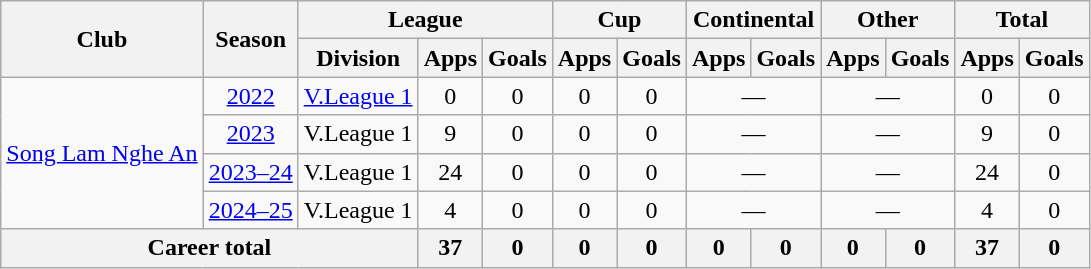<table class="wikitable" style="text-align: center;">
<tr>
<th rowspan="2">Club</th>
<th rowspan="2">Season</th>
<th colspan="3">League</th>
<th colspan="2">Cup</th>
<th colspan="2">Continental</th>
<th colspan="2">Other</th>
<th colspan="2">Total</th>
</tr>
<tr>
<th>Division</th>
<th>Apps</th>
<th>Goals</th>
<th>Apps</th>
<th>Goals</th>
<th>Apps</th>
<th>Goals</th>
<th>Apps</th>
<th>Goals</th>
<th>Apps</th>
<th>Goals</th>
</tr>
<tr>
<td rowspan=4><a href='#'>Song Lam Nghe An</a></td>
<td><a href='#'>2022</a></td>
<td><a href='#'>V.League 1</a></td>
<td>0</td>
<td>0</td>
<td>0</td>
<td>0</td>
<td colspan=2>—</td>
<td colspan=2>—</td>
<td>0</td>
<td>0</td>
</tr>
<tr>
<td><a href='#'>2023</a></td>
<td>V.League 1</td>
<td>9</td>
<td>0</td>
<td>0</td>
<td>0</td>
<td colspan=2>—</td>
<td colspan=2>—</td>
<td>9</td>
<td>0</td>
</tr>
<tr>
<td><a href='#'>2023–24</a></td>
<td>V.League 1</td>
<td>24</td>
<td>0</td>
<td>0</td>
<td>0</td>
<td colspan=2>—</td>
<td colspan=2>—</td>
<td>24</td>
<td>0</td>
</tr>
<tr>
<td><a href='#'>2024–25</a></td>
<td>V.League 1</td>
<td>4</td>
<td>0</td>
<td>0</td>
<td>0</td>
<td colspan=2>—</td>
<td colspan=2>—</td>
<td>4</td>
<td>0</td>
</tr>
<tr>
<th colspan=3>Career total</th>
<th>37</th>
<th>0</th>
<th>0</th>
<th>0</th>
<th>0</th>
<th>0</th>
<th>0</th>
<th>0</th>
<th>37</th>
<th>0</th>
</tr>
</table>
